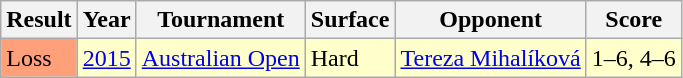<table class="sortable wikitable">
<tr>
<th>Result</th>
<th>Year</th>
<th>Tournament</th>
<th>Surface</th>
<th>Opponent</th>
<th>Score</th>
</tr>
<tr style="background:#ffc;">
<td style="background:#ffa07a;">Loss</td>
<td><a href='#'>2015</a></td>
<td><a href='#'>Australian Open</a></td>
<td>Hard</td>
<td> <a href='#'>Tereza Mihalíková</a></td>
<td>1–6, 4–6</td>
</tr>
</table>
